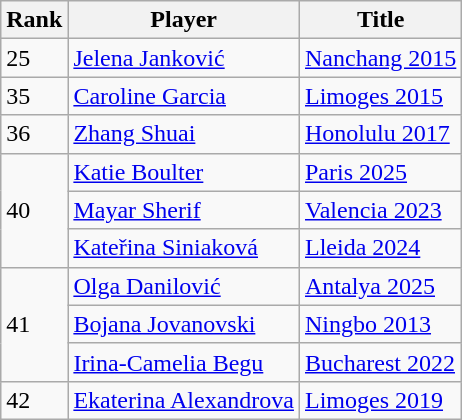<table class="wikitable nowrap">
<tr>
<th>Rank</th>
<th>Player</th>
<th>Title</th>
</tr>
<tr>
<td>25</td>
<td> <a href='#'>Jelena Janković</a></td>
<td><a href='#'>Nanchang 2015</a></td>
</tr>
<tr>
<td>35</td>
<td> <a href='#'>Caroline Garcia</a></td>
<td><a href='#'>Limoges 2015</a></td>
</tr>
<tr>
<td>36</td>
<td> <a href='#'>Zhang Shuai</a></td>
<td><a href='#'>Honolulu 2017</a></td>
</tr>
<tr>
<td rowspan=3>40</td>
<td> <a href='#'>Katie Boulter</a></td>
<td><a href='#'>Paris 2025</a></td>
</tr>
<tr>
<td> <a href='#'>Mayar Sherif</a></td>
<td><a href='#'>Valencia 2023</a></td>
</tr>
<tr>
<td> <a href='#'>Kateřina Siniaková</a></td>
<td><a href='#'>Lleida 2024</a></td>
</tr>
<tr>
<td rowspan="3">41</td>
<td> <a href='#'>Olga Danilović</a></td>
<td><a href='#'>Antalya 2025</a></td>
</tr>
<tr>
<td> <a href='#'>Bojana Jovanovski</a></td>
<td><a href='#'>Ningbo 2013</a></td>
</tr>
<tr>
<td> <a href='#'>Irina-Camelia Begu</a></td>
<td><a href='#'>Bucharest 2022</a></td>
</tr>
<tr>
<td>42</td>
<td> <a href='#'>Ekaterina Alexandrova</a></td>
<td><a href='#'>Limoges 2019</a></td>
</tr>
</table>
